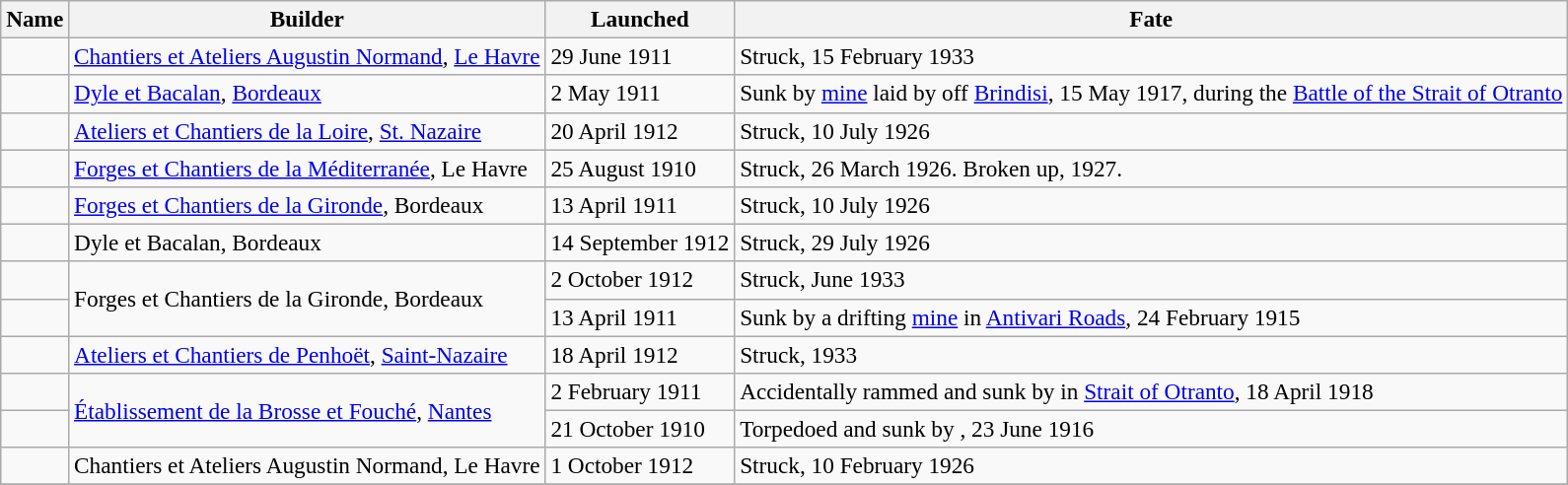<table class="wikitable" style="font-size:97%;">
<tr>
<th>Name</th>
<th>Builder</th>
<th>Launched</th>
<th>Fate</th>
</tr>
<tr>
<td></td>
<td><a href='#'>Chantiers et Ateliers Augustin Normand</a>, <a href='#'>Le Havre</a></td>
<td>29 June 1911</td>
<td>Struck, 15 February 1933</td>
</tr>
<tr>
<td></td>
<td><a href='#'>Dyle et Bacalan</a>, <a href='#'>Bordeaux</a></td>
<td>2 May 1911</td>
<td>Sunk by <a href='#'>mine</a> laid by  off <a href='#'>Brindisi</a>, 15 May 1917, during the <a href='#'>Battle of the Strait of Otranto</a></td>
</tr>
<tr>
<td></td>
<td><a href='#'>Ateliers et Chantiers de la Loire</a>, <a href='#'>St. Nazaire</a></td>
<td>20 April 1912</td>
<td>Struck, 10 July 1926</td>
</tr>
<tr>
<td></td>
<td><a href='#'>Forges et Chantiers de la Méditerranée</a>, Le Havre</td>
<td>25 August 1910</td>
<td>Struck, 26 March 1926. Broken up, 1927.</td>
</tr>
<tr>
<td></td>
<td><a href='#'>Forges et Chantiers de la Gironde</a>, Bordeaux</td>
<td>13 April 1911</td>
<td>Struck, 10 July 1926</td>
</tr>
<tr>
<td></td>
<td>Dyle et Bacalan, Bordeaux</td>
<td>14 September 1912</td>
<td>Struck, 29 July 1926</td>
</tr>
<tr>
<td></td>
<td rowspan=2>Forges et Chantiers de la Gironde, Bordeaux</td>
<td>2 October 1912</td>
<td>Struck, June 1933</td>
</tr>
<tr>
<td></td>
<td>13 April 1911</td>
<td>Sunk by a drifting <a href='#'>mine</a> in <a href='#'>Antivari Roads</a>, 24 February 1915</td>
</tr>
<tr>
<td></td>
<td><a href='#'>Ateliers et Chantiers de Penhoët</a>, <a href='#'>Saint-Nazaire</a></td>
<td>18 April 1912</td>
<td>Struck, 1933</td>
</tr>
<tr>
<td></td>
<td rowspan=2><a href='#'>Établissement de la Brosse et Fouché</a>, <a href='#'>Nantes</a></td>
<td>2 February 1911</td>
<td>Accidentally rammed and sunk by  in <a href='#'>Strait of Otranto</a>, 18 April 1918</td>
</tr>
<tr>
<td></td>
<td>21 October 1910</td>
<td>Torpedoed and sunk by , 23 June 1916</td>
</tr>
<tr>
<td></td>
<td>Chantiers et Ateliers Augustin Normand, Le Havre</td>
<td>1 October 1912</td>
<td>Struck, 10 February 1926</td>
</tr>
<tr>
</tr>
</table>
